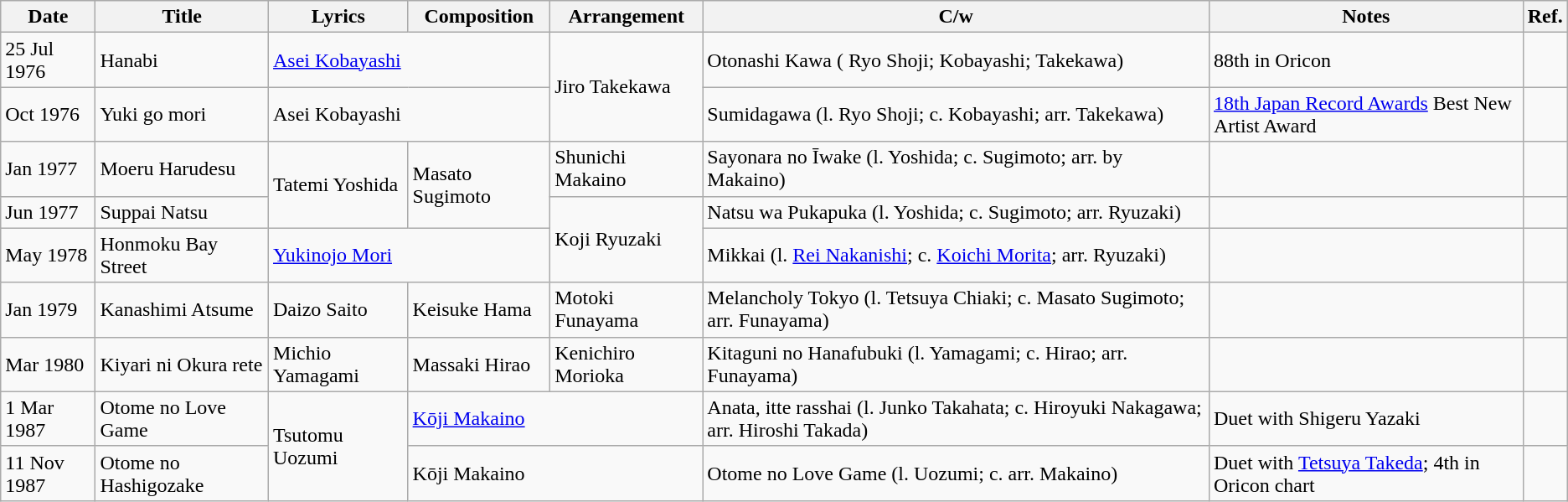<table class="wikitable">
<tr>
<th>Date</th>
<th>Title</th>
<th>Lyrics</th>
<th>Composition</th>
<th>Arrangement</th>
<th>C/w</th>
<th>Notes</th>
<th>Ref.</th>
</tr>
<tr>
<td>25 Jul 1976</td>
<td>Hanabi</td>
<td colspan="2"><a href='#'>Asei Kobayashi</a></td>
<td rowspan="2">Jiro Takekawa</td>
<td>Otonashi Kawa ( Ryo Shoji;  Kobayashi;  Takekawa)</td>
<td>88th in Oricon</td>
<td></td>
</tr>
<tr>
<td>Oct 1976</td>
<td>Yuki go mori</td>
<td colspan="2">Asei Kobayashi</td>
<td>Sumidagawa (l. Ryo Shoji; c. Kobayashi; arr. Takekawa)</td>
<td><a href='#'>18th Japan Record Awards</a> Best New Artist Award</td>
<td></td>
</tr>
<tr>
<td>Jan 1977</td>
<td>Moeru Harudesu</td>
<td rowspan="2">Tatemi Yoshida</td>
<td rowspan="2">Masato Sugimoto</td>
<td>Shunichi Makaino</td>
<td>Sayonara no Īwake (l. Yoshida; c. Sugimoto; arr. by Makaino)</td>
<td></td>
<td></td>
</tr>
<tr>
<td>Jun 1977</td>
<td>Suppai Natsu</td>
<td rowspan="2">Koji Ryuzaki</td>
<td>Natsu wa Pukapuka (l. Yoshida; c. Sugimoto; arr. Ryuzaki)</td>
<td></td>
<td></td>
</tr>
<tr>
<td>May 1978</td>
<td>Honmoku Bay Street</td>
<td colspan="2"><a href='#'>Yukinojo Mori</a></td>
<td>Mikkai (l. <a href='#'>Rei Nakanishi</a>; c. <a href='#'>Koichi Morita</a>; arr. Ryuzaki)</td>
<td></td>
<td></td>
</tr>
<tr>
<td>Jan 1979</td>
<td>Kanashimi Atsume</td>
<td>Daizo Saito</td>
<td>Keisuke Hama</td>
<td>Motoki Funayama</td>
<td>Melancholy Tokyo (l. Tetsuya Chiaki; c. Masato Sugimoto; arr. Funayama)</td>
<td></td>
<td></td>
</tr>
<tr>
<td>Mar 1980</td>
<td>Kiyari ni Okura rete</td>
<td>Michio Yamagami</td>
<td>Massaki Hirao</td>
<td>Kenichiro Morioka</td>
<td>Kitaguni no Hanafubuki (l. Yamagami; c. Hirao; arr. Funayama)</td>
<td></td>
<td></td>
</tr>
<tr>
<td>1 Mar 1987</td>
<td>Otome no Love Game</td>
<td rowspan="2">Tsutomu Uozumi</td>
<td colspan="2"><a href='#'>Kōji Makaino</a></td>
<td>Anata, itte rasshai (l. Junko Takahata; c. Hiroyuki Nakagawa; arr. Hiroshi Takada)</td>
<td>Duet with Shigeru Yazaki</td>
<td></td>
</tr>
<tr>
<td>11 Nov 1987</td>
<td>Otome no Hashigozake</td>
<td colspan="2">Kōji Makaino</td>
<td>Otome no Love Game (l. Uozumi; c. arr. Makaino)</td>
<td>Duet with <a href='#'>Tetsuya Takeda</a>; 4th in Oricon chart</td>
<td></td>
</tr>
</table>
